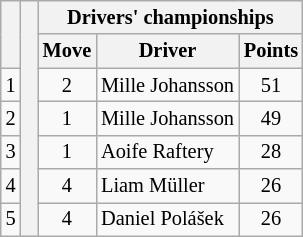<table class="wikitable" style="font-size:85%;">
<tr>
<th rowspan="2"></th>
<th rowspan="7" style="width:5px;"></th>
<th colspan="3">Drivers' championships</th>
</tr>
<tr>
<th>Move</th>
<th>Driver</th>
<th>Points</th>
</tr>
<tr>
<td align="center">1</td>
<td align="center"> 2</td>
<td>Mille Johansson</td>
<td align="center">51</td>
</tr>
<tr>
<td align="center">2</td>
<td align="center"> 1</td>
<td>Mille Johansson</td>
<td align="center">49</td>
</tr>
<tr>
<td align="center">3</td>
<td align="center"> 1</td>
<td>Aoife Raftery</td>
<td align="center">28</td>
</tr>
<tr>
<td align="center">4</td>
<td align="center"> 4</td>
<td>Liam Müller</td>
<td align="center">26</td>
</tr>
<tr>
<td align="center">5</td>
<td align="center"> 4</td>
<td>Daniel Polášek</td>
<td align="center">26</td>
</tr>
</table>
